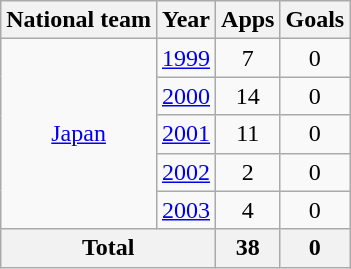<table class="wikitable" style="text-align:center">
<tr>
<th>National team</th>
<th>Year</th>
<th>Apps</th>
<th>Goals</th>
</tr>
<tr>
<td rowspan="5"><a href='#'>Japan</a></td>
<td><a href='#'>1999</a></td>
<td>7</td>
<td>0</td>
</tr>
<tr>
<td><a href='#'>2000</a></td>
<td>14</td>
<td>0</td>
</tr>
<tr>
<td><a href='#'>2001</a></td>
<td>11</td>
<td>0</td>
</tr>
<tr>
<td><a href='#'>2002</a></td>
<td>2</td>
<td>0</td>
</tr>
<tr>
<td><a href='#'>2003</a></td>
<td>4</td>
<td>0</td>
</tr>
<tr>
<th colspan="2">Total</th>
<th>38</th>
<th>0</th>
</tr>
</table>
